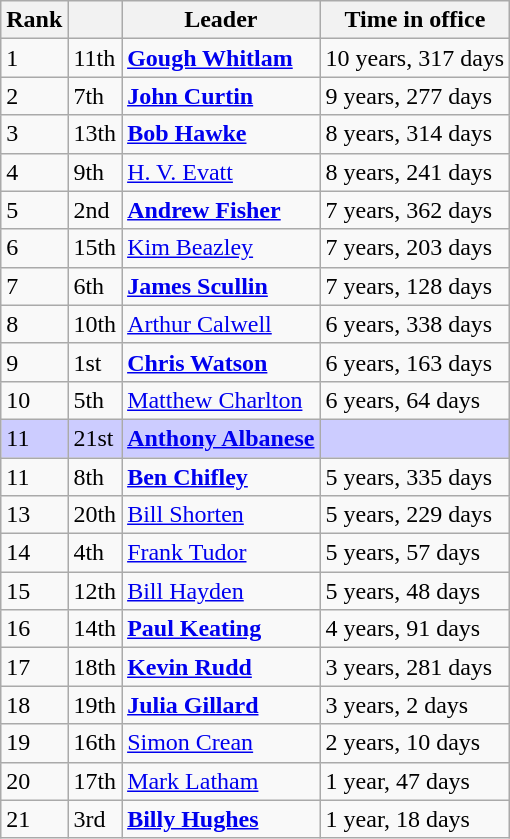<table class="wikitable sortable">
<tr>
<th>Rank</th>
<th></th>
<th>Leader</th>
<th>Time in office</th>
</tr>
<tr>
<td>1</td>
<td>11th</td>
<td><strong><a href='#'>Gough Whitlam</a></strong></td>
<td>10 years, 317 days</td>
</tr>
<tr>
<td>2</td>
<td>7th</td>
<td><strong><a href='#'>John Curtin</a></strong></td>
<td>9 years, 277 days</td>
</tr>
<tr>
<td>3</td>
<td>13th</td>
<td><strong><a href='#'>Bob Hawke</a></strong></td>
<td>8 years, 314 days</td>
</tr>
<tr>
<td>4</td>
<td>9th</td>
<td><a href='#'>H. V. Evatt</a></td>
<td>8 years, 241 days</td>
</tr>
<tr>
<td>5</td>
<td>2nd</td>
<td><strong><a href='#'>Andrew Fisher</a></strong></td>
<td>7 years, 362 days</td>
</tr>
<tr>
<td>6</td>
<td>15th</td>
<td><a href='#'>Kim Beazley</a></td>
<td>7 years, 203 days</td>
</tr>
<tr>
<td>7</td>
<td>6th</td>
<td><strong><a href='#'>James Scullin</a></strong></td>
<td>7 years, 128 days</td>
</tr>
<tr>
<td>8</td>
<td>10th</td>
<td><a href='#'>Arthur Calwell</a></td>
<td>6 years, 338 days</td>
</tr>
<tr>
<td>9</td>
<td>1st</td>
<td><strong><a href='#'>Chris Watson</a></strong></td>
<td>6 years, 163 days</td>
</tr>
<tr>
<td>10</td>
<td>5th</td>
<td><a href='#'>Matthew Charlton</a></td>
<td>6 years, 64 days</td>
</tr>
<tr bgcolor="ccccff">
<td>11</td>
<td>21st</td>
<td><strong><a href='#'>Anthony Albanese</a></strong></td>
<td></td>
</tr>
<tr>
<td>11</td>
<td>8th</td>
<td><strong><a href='#'>Ben Chifley</a></strong></td>
<td>5 years, 335 days</td>
</tr>
<tr>
<td>13</td>
<td>20th</td>
<td><a href='#'>Bill Shorten</a></td>
<td>5 years, 229 days</td>
</tr>
<tr>
<td>14</td>
<td>4th</td>
<td><a href='#'>Frank Tudor</a></td>
<td>5 years, 57 days</td>
</tr>
<tr>
<td>15</td>
<td>12th</td>
<td><a href='#'>Bill Hayden</a></td>
<td>5 years, 48 days</td>
</tr>
<tr>
<td>16</td>
<td>14th</td>
<td><strong><a href='#'>Paul Keating</a></strong></td>
<td>4 years, 91 days</td>
</tr>
<tr>
<td>17</td>
<td>18th</td>
<td><strong><a href='#'>Kevin Rudd</a></strong></td>
<td>3 years, 281 days</td>
</tr>
<tr>
<td>18</td>
<td>19th</td>
<td><strong><a href='#'>Julia Gillard</a></strong></td>
<td>3 years, 2 days</td>
</tr>
<tr>
<td>19</td>
<td>16th</td>
<td><a href='#'>Simon Crean</a></td>
<td>2 years, 10 days</td>
</tr>
<tr>
<td>20</td>
<td>17th</td>
<td><a href='#'>Mark Latham</a></td>
<td>1 year, 47 days</td>
</tr>
<tr>
<td>21</td>
<td>3rd</td>
<td><strong><a href='#'>Billy Hughes</a></strong></td>
<td>1 year, 18 days</td>
</tr>
</table>
